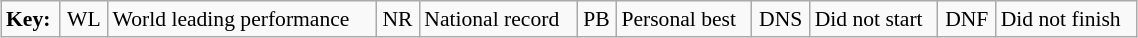<table class="wikitable" style="margin:0.5em auto; font-size:90%;position:relative;" width=60%>
<tr>
<td><strong>Key:</strong></td>
<td align=center>WL</td>
<td>World leading performance</td>
<td align=center>NR</td>
<td>National record</td>
<td align=center>PB</td>
<td>Personal best</td>
<td align=center>DNS</td>
<td>Did not start</td>
<td align=center>DNF</td>
<td>Did not finish</td>
</tr>
</table>
